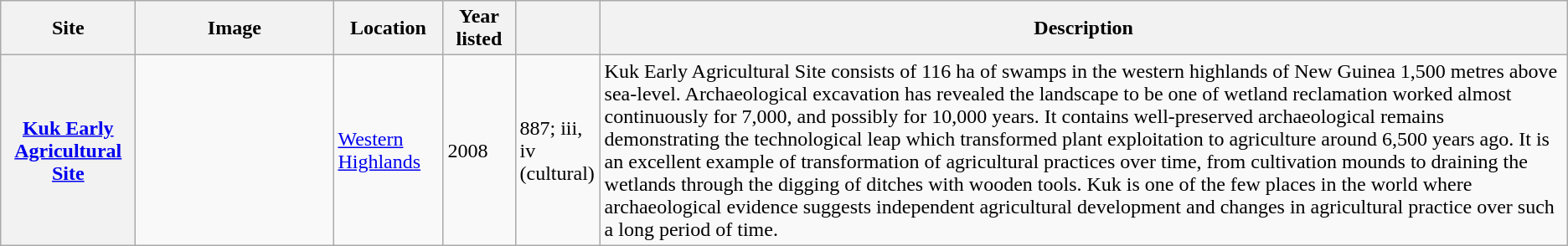<table class="wikitable sortable plainrowheaders">
<tr>
<th style="width:100px;" scope="col">Site</th>
<th class="unsortable"  style="width:150px;" scope="col">Image</th>
<th style="width:80px;" scope="col">Location</th>
<th style="width:50px;" scope="col">Year listed</th>
<th style="width:60px;" scope="col" data-sort-type="number"></th>
<th scope="col" class="unsortable">Description</th>
</tr>
<tr>
<th scope="row"><a href='#'>Kuk Early Agricultural Site</a></th>
<td></td>
<td><a href='#'>Western Highlands</a></td>
<td>2008</td>
<td>887; iii, iv (cultural)</td>
<td>Kuk Early Agricultural Site consists of 116 ha of swamps in the western highlands of New Guinea 1,500 metres above sea-level. Archaeological excavation has revealed the landscape to be one of wetland reclamation worked almost continuously for 7,000, and possibly for 10,000 years. It contains well-preserved archaeological remains demonstrating the technological leap which transformed plant exploitation to agriculture around 6,500 years ago. It is an excellent example of transformation of agricultural practices over time, from cultivation mounds to draining the wetlands through the digging of ditches with wooden tools. Kuk is one of the few places in the world where archaeological evidence suggests independent agricultural development and changes in agricultural practice over such a long period of time.</td>
</tr>
</table>
